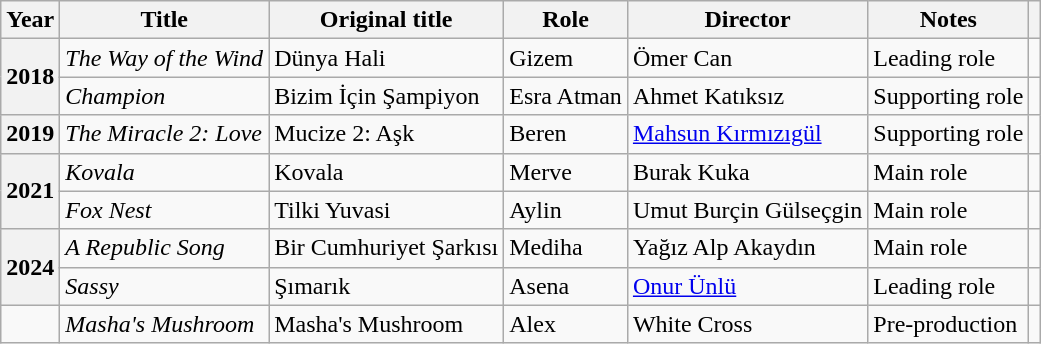<table class="wikitable plainrowheaders sortable" style="font-size:100%">
<tr>
<th scope="col">Year</th>
<th scope="col">Title</th>
<th scope="col">Original title</th>
<th scope="col">Role</th>
<th scope="col">Director</th>
<th scope="col">Notes</th>
<th scope="col" class="unsortable"></th>
</tr>
<tr>
<th rowspan="2" scope="row">2018</th>
<td><em>The Way of the Wind</em></td>
<td>Dünya Hali</td>
<td>Gizem</td>
<td>Ömer Can</td>
<td>Leading role</td>
<td></td>
</tr>
<tr>
<td><em>Champion</em></td>
<td>Bizim İçin Şampiyon</td>
<td>Esra Atman</td>
<td>Ahmet Katıksız</td>
<td>Supporting role</td>
<td></td>
</tr>
<tr>
<th scope="row">2019</th>
<td><em>The Miracle 2: Love</em></td>
<td>Mucize 2: Aşk</td>
<td>Beren</td>
<td><a href='#'>Mahsun Kırmızıgül</a></td>
<td>Supporting role</td>
<td></td>
</tr>
<tr>
<th rowspan="2" scope="row">2021</th>
<td><em>Kovala</em></td>
<td>Kovala</td>
<td>Merve</td>
<td>Burak Kuka</td>
<td>Main role</td>
<td></td>
</tr>
<tr>
<td><em>Fox Nest</em></td>
<td>Tilki Yuvasi</td>
<td>Aylin</td>
<td>Umut Burçin Gülseçgin</td>
<td>Main role</td>
<td></td>
</tr>
<tr>
<th rowspan="2" scope="row">2024</th>
<td><em>A Republic Song</em></td>
<td>Bir Cumhuriyet Şarkısı</td>
<td>Mediha</td>
<td>Yağız Alp Akaydın</td>
<td>Main role</td>
<td></td>
</tr>
<tr>
<td><em>Sassy</em></td>
<td>Şımarık</td>
<td>Asena</td>
<td><a href='#'>Onur Ünlü</a></td>
<td>Leading role</td>
<td></td>
</tr>
<tr>
<td></td>
<td><em>Masha's Mushroom</em></td>
<td>Masha's Mushroom</td>
<td>Alex</td>
<td>White Cross</td>
<td>Pre-production</td>
<td></td>
</tr>
</table>
